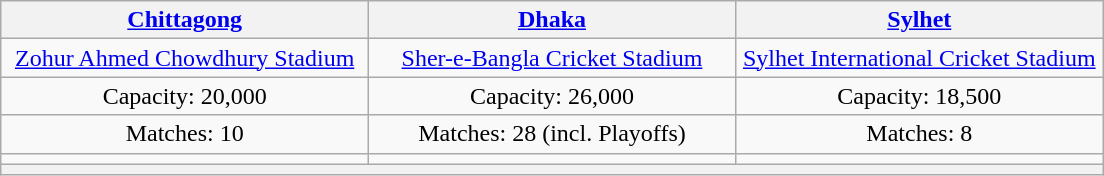<table class="wikitable" style="text-align:center;margin:auto">
<tr>
<th style="width:33%;"><a href='#'>Chittagong</a></th>
<th style="width:33%;"><a href='#'>Dhaka</a></th>
<th style="width:33%;"><a href='#'>Sylhet</a></th>
</tr>
<tr>
<td><a href='#'>Zohur Ahmed Chowdhury Stadium</a></td>
<td><a href='#'>Sher-e-Bangla Cricket Stadium</a></td>
<td><a href='#'>Sylhet International Cricket Stadium</a></td>
</tr>
<tr>
<td>Capacity: 20,000</td>
<td>Capacity: 26,000</td>
<td>Capacity: 18,500</td>
</tr>
<tr>
<td>Matches: 10</td>
<td>Matches: 28 (incl. Playoffs)</td>
<td>Matches: 8</td>
</tr>
<tr>
<td></td>
<td></td>
<td></td>
</tr>
<tr>
<th colspan="3"></th>
</tr>
</table>
